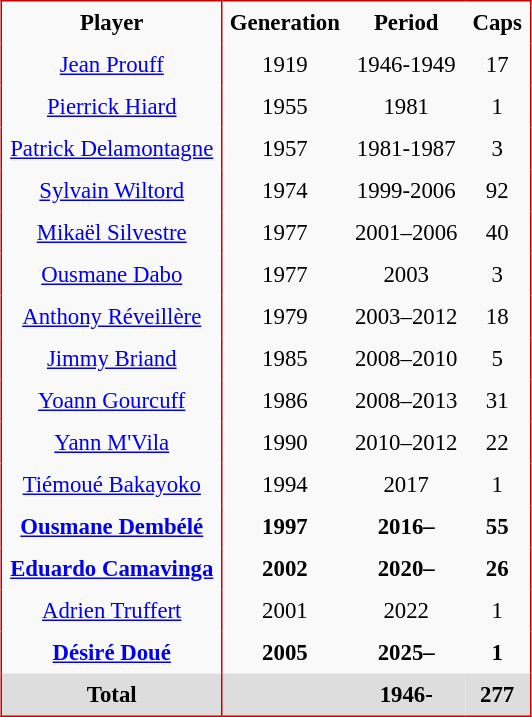<table class="sortable alternance" cellpadding="5" style="font-size:95%; background-color:#F9F9F9; text-align:center; border:solid 1px #CA0000; border-collapse:collapse; margin-bottom:12px;" cellspacing="1" border="0" align="center">
<tr>
<th scope="col">Player</th>
<th scope="col" style="border-left:solid 1px #CA0000">Generation</th>
<th scope="col">Period</th>
<th scope="col">Caps</th>
</tr>
<tr>
<td><a href='#'>Jean Prouff</a></td>
<td style="border-left:solid 1px #CA0000">1919</td>
<td>1946-1949</td>
<td>17</td>
</tr>
<tr>
<td><a href='#'>Pierrick Hiard</a></td>
<td style="border-left:solid 1px #CA0000">1955</td>
<td>1981</td>
<td>1</td>
</tr>
<tr>
<td><a href='#'>Patrick Delamontagne</a></td>
<td style="border-left:solid 1px #CA0000">1957</td>
<td>1981-1987</td>
<td>3</td>
</tr>
<tr>
<td><a href='#'>Sylvain Wiltord</a></td>
<td style="border-left:solid 1px #CA0000">1974</td>
<td>1999-2006</td>
<td>92</td>
</tr>
<tr>
<td><a href='#'>Mikaël Silvestre</a></td>
<td style="border-left:solid 1px #CA0000">1977</td>
<td>2001–2006</td>
<td>40</td>
</tr>
<tr>
<td><a href='#'>Ousmane Dabo</a></td>
<td style="border-left:solid 1px #CA0000">1977</td>
<td>2003</td>
<td>3</td>
</tr>
<tr>
<td><a href='#'>Anthony Réveillère</a></td>
<td style="border-left:solid 1px #CA0000">1979</td>
<td>2003–2012</td>
<td>18</td>
</tr>
<tr>
<td><a href='#'>Jimmy Briand</a></td>
<td style="border-left:solid 1px #CA0000">1985</td>
<td>2008–2010</td>
<td>5</td>
</tr>
<tr>
<td><a href='#'>Yoann Gourcuff</a></td>
<td style="border-left:solid 1px #CA0000">1986</td>
<td>2008–2013</td>
<td>31</td>
</tr>
<tr>
<td><a href='#'>Yann M'Vila</a></td>
<td style="border-left:solid 1px #CA0000">1990</td>
<td>2010–2012</td>
<td>22</td>
</tr>
<tr>
<td><a href='#'>Tiémoué Bakayoko</a></td>
<td style="border-left:solid 1px #CA0000">1994</td>
<td>2017</td>
<td>1</td>
</tr>
<tr>
<td><strong><a href='#'>Ousmane Dembélé</a></strong></td>
<td style="border-left:solid 1px #CA0000"><strong>1997</strong></td>
<td><strong>2016–</strong></td>
<td><strong>55</strong></td>
</tr>
<tr>
<td><strong><a href='#'>Eduardo Camavinga</a></strong></td>
<td style="border-left:solid 1px #CA0000"><strong>2002</strong></td>
<td><strong>2020–</strong></td>
<td><strong>26</strong></td>
</tr>
<tr>
<td><a href='#'>Adrien Truffert</a></td>
<td style="border-left:solid 1px #CA0000">2001</td>
<td>2022</td>
<td>1</td>
</tr>
<tr>
<td><strong><a href='#'>Désiré Doué</a></strong></td>
<td style="border-left:solid 1px #CA0000"><strong>2005</strong></td>
<td><strong>2025–</strong></td>
<td><strong>1</strong></td>
</tr>
<tr class="sortbottom" style="background:#DDDDDD;">
<td><strong>Total</strong></td>
<td style="border-left:solid 1px #CA0000"></td>
<td><strong>1946-</strong></td>
<td><strong>277</strong></td>
</tr>
</table>
